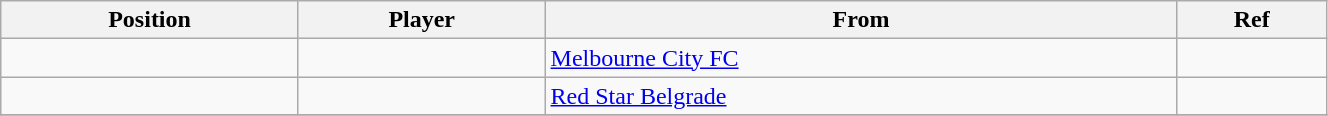<table class="wikitable sortable" style="width:70%; text-align:center; font-size:100%; text-align:left;">
<tr>
<th>Position</th>
<th>Player</th>
<th>From</th>
<th>Ref</th>
</tr>
<tr>
<td></td>
<td></td>
<td> <a href='#'>Melbourne City FC</a></td>
<td></td>
</tr>
<tr>
<td></td>
<td></td>
<td> <a href='#'>Red Star Belgrade</a></td>
<td></td>
</tr>
<tr>
</tr>
</table>
